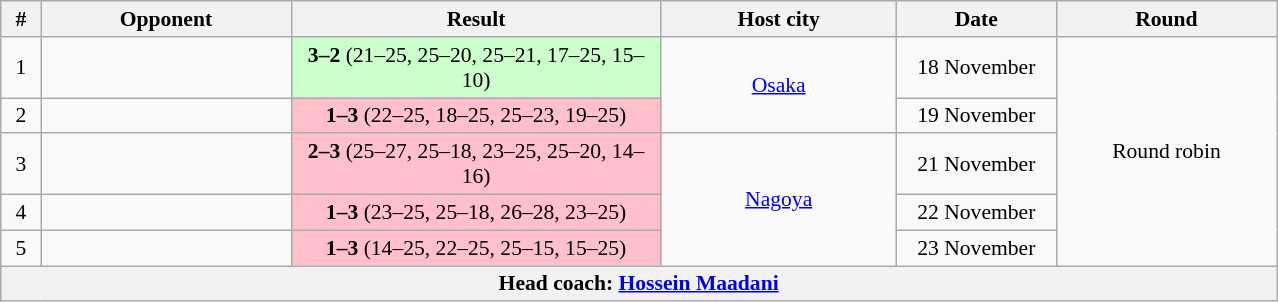<table class="wikitable" style="text-align: center;font-size:90%;">
<tr>
<th width=20>#</th>
<th width=160>Opponent</th>
<th width=240>Result</th>
<th width=150>Host city</th>
<th width=100>Date</th>
<th width=140>Round</th>
</tr>
<tr>
<td>1</td>
<td align=left></td>
<td bgcolor=ccffcc><strong>3–2</strong> (21–25, 25–20, 25–21, 17–25, 15–10)</td>
<td rowspan=2> <a href='#'>Osaka</a></td>
<td>18 November</td>
<td rowspan=5>Round robin</td>
</tr>
<tr>
<td>2</td>
<td align=left></td>
<td bgcolor=pink><strong>1–3</strong> (22–25, 18–25, 25–23, 19–25)</td>
<td>19 November</td>
</tr>
<tr>
<td>3</td>
<td align=left></td>
<td bgcolor=pink><strong>2–3</strong> (25–27, 25–18, 23–25, 25–20, 14–16)</td>
<td rowspan=3> <a href='#'>Nagoya</a></td>
<td>21 November</td>
</tr>
<tr>
<td>4</td>
<td align=left></td>
<td bgcolor=pink><strong>1–3</strong> (23–25, 25–18, 26–28, 23–25)</td>
<td>22 November</td>
</tr>
<tr>
<td>5</td>
<td align=left></td>
<td bgcolor=pink><strong>1–3</strong> (14–25, 22–25, 25–15, 15–25)</td>
<td>23 November</td>
</tr>
<tr>
<th colspan=6>Head coach:  <a href='#'>Hossein Maadani</a></th>
</tr>
</table>
